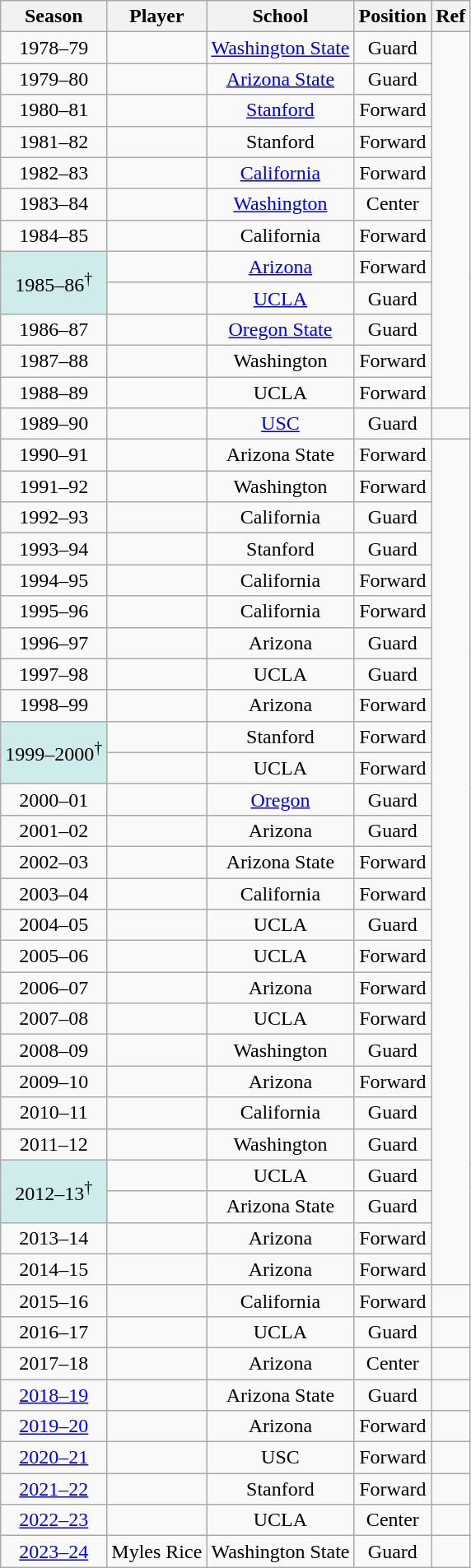<table class="wikitable sortable">
<tr>
<th>Season</th>
<th>Player</th>
<th>School</th>
<th>Position</th>
<th class="unsortable">Ref</th>
</tr>
<tr align=center>
<td>1978–79</td>
<td></td>
<td><a href='#'>Washington State</a></td>
<td>Guard</td>
<td rowspan=12></td>
</tr>
<tr align=center>
<td>1979–80</td>
<td></td>
<td><a href='#'>Arizona State</a></td>
<td>Guard</td>
</tr>
<tr align=center>
<td>1980–81</td>
<td></td>
<td><a href='#'>Stanford</a></td>
<td>Forward</td>
</tr>
<tr align=center>
<td>1981–82</td>
<td></td>
<td>Stanford</td>
<td>Forward</td>
</tr>
<tr align=center>
<td>1982–83</td>
<td></td>
<td><a href='#'>California</a></td>
<td>Forward</td>
</tr>
<tr align=center>
<td>1983–84</td>
<td></td>
<td><a href='#'>Washington</a></td>
<td>Center</td>
</tr>
<tr align=center>
<td>1984–85</td>
<td></td>
<td>California</td>
<td>Forward</td>
</tr>
<tr align=center>
<td style="background-color:#CFECEC;" rowspan=2>1985–86<sup>†</sup></td>
<td></td>
<td><a href='#'>Arizona</a></td>
<td>Forward</td>
</tr>
<tr align=center>
<td></td>
<td><a href='#'>UCLA</a></td>
<td>Guard</td>
</tr>
<tr align=center>
<td>1986–87</td>
<td></td>
<td><a href='#'>Oregon State</a></td>
<td>Guard</td>
</tr>
<tr align=center>
<td>1987–88</td>
<td></td>
<td>Washington</td>
<td>Forward</td>
</tr>
<tr align=center>
<td>1988–89</td>
<td></td>
<td>UCLA</td>
<td>Forward</td>
</tr>
<tr align=center>
<td>1989–90</td>
<td></td>
<td><a href='#'>USC</a></td>
<td>Guard</td>
<td></td>
</tr>
<tr align=center>
<td>1990–91</td>
<td></td>
<td>Arizona State</td>
<td>Forward</td>
<td rowspan=27></td>
</tr>
<tr align=center>
<td>1991–92</td>
<td></td>
<td>Washington</td>
<td>Forward</td>
</tr>
<tr align=center>
<td>1992–93</td>
<td></td>
<td>California</td>
<td>Guard</td>
</tr>
<tr align=center>
<td>1993–94</td>
<td></td>
<td>Stanford</td>
<td>Guard</td>
</tr>
<tr align=center>
<td>1994–95</td>
<td></td>
<td>California</td>
<td>Forward</td>
</tr>
<tr align=center>
<td>1995–96</td>
<td></td>
<td>California</td>
<td>Forward</td>
</tr>
<tr align=center>
<td>1996–97</td>
<td></td>
<td>Arizona</td>
<td>Guard</td>
</tr>
<tr align=center>
<td>1997–98</td>
<td></td>
<td>UCLA</td>
<td>Guard</td>
</tr>
<tr align=center>
<td>1998–99</td>
<td></td>
<td>Arizona</td>
<td>Forward</td>
</tr>
<tr align=center>
<td style="background-color:#CFECEC;" rowspan=2>1999–2000<sup>†</sup></td>
<td></td>
<td>Stanford</td>
<td>Forward</td>
</tr>
<tr align=center>
<td></td>
<td>UCLA</td>
<td>Forward</td>
</tr>
<tr align=center>
<td>2000–01</td>
<td></td>
<td><a href='#'>Oregon</a></td>
<td>Guard</td>
</tr>
<tr align=center>
<td>2001–02</td>
<td></td>
<td>Arizona</td>
<td>Guard</td>
</tr>
<tr align=center>
<td>2002–03</td>
<td></td>
<td>Arizona State</td>
<td>Forward</td>
</tr>
<tr align=center>
<td>2003–04</td>
<td></td>
<td>California</td>
<td>Forward</td>
</tr>
<tr align=center>
<td>2004–05</td>
<td></td>
<td>UCLA</td>
<td>Guard</td>
</tr>
<tr align=center>
<td>2005–06</td>
<td></td>
<td>UCLA</td>
<td>Forward</td>
</tr>
<tr align=center>
<td>2006–07</td>
<td></td>
<td>Arizona</td>
<td>Forward</td>
</tr>
<tr align=center>
<td>2007–08</td>
<td></td>
<td>UCLA</td>
<td>Forward</td>
</tr>
<tr align=center>
<td>2008–09</td>
<td></td>
<td>Washington</td>
<td>Guard</td>
</tr>
<tr align=center>
<td>2009–10</td>
<td></td>
<td>Arizona</td>
<td>Forward</td>
</tr>
<tr align=center>
<td>2010–11</td>
<td></td>
<td>California</td>
<td>Guard</td>
</tr>
<tr align=center>
<td>2011–12</td>
<td></td>
<td>Washington</td>
<td>Guard</td>
</tr>
<tr align=center>
<td style="background-color:#CFECEC;" rowspan=2>2012–13<sup>†</sup></td>
<td></td>
<td>UCLA</td>
<td>Guard</td>
</tr>
<tr align=center>
<td></td>
<td>Arizona State</td>
<td>Guard</td>
</tr>
<tr align=center>
<td>2013–14</td>
<td></td>
<td>Arizona</td>
<td>Forward</td>
</tr>
<tr align=center>
<td>2014–15</td>
<td></td>
<td>Arizona</td>
<td>Forward</td>
</tr>
<tr align=center>
<td>2015–16</td>
<td></td>
<td>California</td>
<td>Forward</td>
<td></td>
</tr>
<tr align=center>
<td>2016–17</td>
<td></td>
<td>UCLA</td>
<td>Guard</td>
<td></td>
</tr>
<tr align=center>
<td>2017–18</td>
<td></td>
<td>Arizona</td>
<td>Center</td>
<td></td>
</tr>
<tr align=center>
<td><a href='#'>2018–19</a></td>
<td></td>
<td>Arizona State</td>
<td>Guard</td>
<td></td>
</tr>
<tr align=center>
<td><a href='#'>2019–20</a></td>
<td></td>
<td>Arizona</td>
<td>Forward</td>
<td></td>
</tr>
<tr align=center>
<td><a href='#'>2020–21</a></td>
<td></td>
<td>USC</td>
<td>Forward</td>
<td></td>
</tr>
<tr align=center>
<td><a href='#'>2021–22</a></td>
<td></td>
<td>Stanford</td>
<td>Forward</td>
<td></td>
</tr>
<tr align=center>
<td><a href='#'>2022–23</a></td>
<td></td>
<td>UCLA</td>
<td>Center</td>
<td></td>
</tr>
<tr align=center>
<td><a href='#'>2023–24</a></td>
<td>Myles Rice</td>
<td>Washington State</td>
<td>Guard</td>
<td></td>
</tr>
</table>
